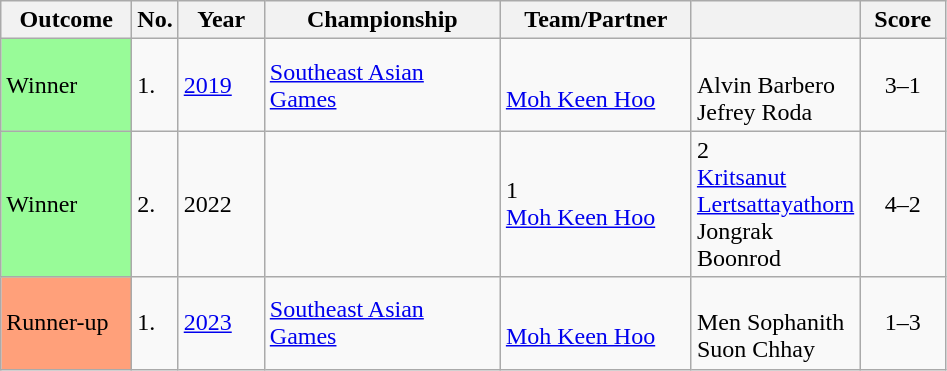<table class="sortable wikitable">
<tr>
<th width="80">Outcome</th>
<th width="20">No.</th>
<th width="50">Year</th>
<th width="150">Championship</th>
<th width="120">Team/Partner</th>
<th width="100"></th>
<th width="50">Score</th>
</tr>
<tr>
<td style="background:#98fb98;">Winner</td>
<td>1.</td>
<td><a href='#'>2019</a></td>
<td><a href='#'>Southeast Asian Games</a></td>
<td><br><a href='#'>Moh Keen Hoo</a></td>
<td><br>Alvin Barbero<br>Jefrey Roda</td>
<td align="center">3–1</td>
</tr>
<tr>
<td style="background:#98fb98;">Winner</td>
<td>2.</td>
<td>2022</td>
<td></td>
<td> 1<br><a href='#'>Moh Keen Hoo</a></td>
<td> 2<br><a href='#'>Kritsanut Lertsattayathorn</a><br>Jongrak Boonrod</td>
<td align="center">4–2</td>
</tr>
<tr>
<td style="background:#ffa07a;">Runner-up</td>
<td>1.</td>
<td><a href='#'>2023</a></td>
<td><a href='#'>Southeast Asian Games</a></td>
<td><br><a href='#'>Moh Keen Hoo</a></td>
<td><br>Men Sophanith<br>Suon Chhay</td>
<td align="center">1–3</td>
</tr>
</table>
